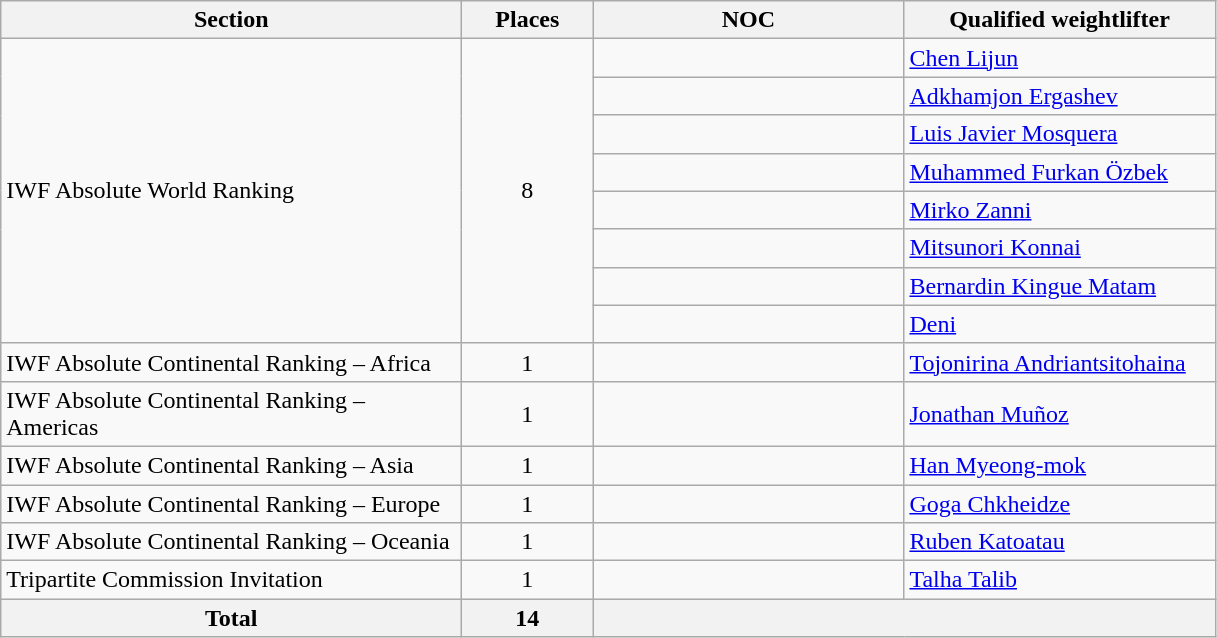<table class="wikitable">
<tr>
<th width=300>Section</th>
<th width=80>Places</th>
<th width=200>NOC</th>
<th width=200>Qualified weightlifter</th>
</tr>
<tr>
<td rowspan=8>IWF Absolute World Ranking</td>
<td rowspan=8 align=center>8</td>
<td></td>
<td><a href='#'>Chen Lijun</a></td>
</tr>
<tr>
<td></td>
<td><a href='#'>Adkhamjon Ergashev</a></td>
</tr>
<tr>
<td></td>
<td><a href='#'>Luis Javier Mosquera</a></td>
</tr>
<tr>
<td></td>
<td><a href='#'>Muhammed Furkan Özbek</a></td>
</tr>
<tr>
<td></td>
<td><a href='#'>Mirko Zanni</a></td>
</tr>
<tr>
<td></td>
<td><a href='#'>Mitsunori Konnai</a></td>
</tr>
<tr>
<td></td>
<td><a href='#'>Bernardin Kingue Matam</a></td>
</tr>
<tr>
<td></td>
<td><a href='#'>Deni</a></td>
</tr>
<tr>
<td>IWF Absolute Continental Ranking – Africa</td>
<td align=center>1</td>
<td></td>
<td><a href='#'>Tojonirina Andriantsitohaina</a></td>
</tr>
<tr>
<td>IWF Absolute Continental Ranking – Americas</td>
<td align=center>1</td>
<td></td>
<td><a href='#'>Jonathan Muñoz</a></td>
</tr>
<tr>
<td>IWF Absolute Continental Ranking – Asia</td>
<td align=center>1</td>
<td></td>
<td><a href='#'>Han Myeong-mok</a></td>
</tr>
<tr>
<td>IWF Absolute Continental Ranking – Europe</td>
<td align=center>1</td>
<td></td>
<td><a href='#'>Goga Chkheidze</a></td>
</tr>
<tr>
<td>IWF Absolute Continental Ranking – Oceania</td>
<td align=center>1</td>
<td></td>
<td><a href='#'>Ruben Katoatau</a></td>
</tr>
<tr>
<td>Tripartite Commission Invitation</td>
<td align=center>1</td>
<td></td>
<td><a href='#'>Talha Talib</a></td>
</tr>
<tr>
<th>Total</th>
<th>14</th>
<th colspan=2></th>
</tr>
</table>
